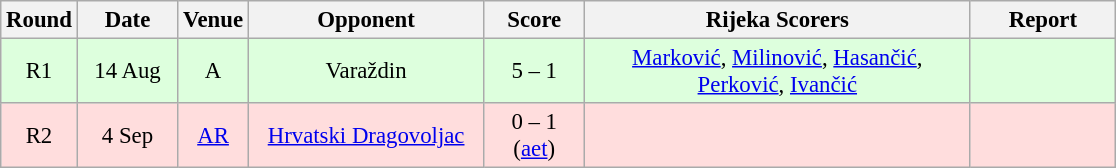<table class="wikitable sortable" style="text-align: center; font-size:95%;">
<tr>
<th width="30">Round</th>
<th width="60">Date</th>
<th width="20">Venue</th>
<th width="150">Opponent</th>
<th width="60">Score</th>
<th width="250">Rijeka Scorers</th>
<th width="90" class="unsortable">Report</th>
</tr>
<tr bgcolor="#ddffdd">
<td>R1</td>
<td>14 Aug</td>
<td>A</td>
<td>Varaždin</td>
<td>5 – 1</td>
<td><a href='#'>Marković</a>, <a href='#'>Milinović</a>, <a href='#'>Hasančić</a>, <a href='#'>Perković</a>, <a href='#'>Ivančić</a></td>
<td></td>
</tr>
<tr bgcolor="#ffdddd">
<td>R2</td>
<td>4 Sep</td>
<td><a href='#'>AR</a></td>
<td><a href='#'>Hrvatski Dragovoljac</a></td>
<td>0 – 1 (<a href='#'>aet</a>)</td>
<td></td>
<td></td>
</tr>
</table>
